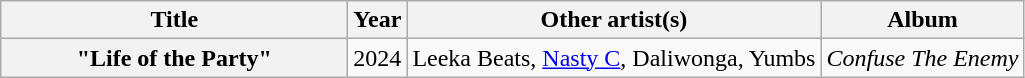<table class="wikitable plainrowheaders" style="text-align:center;">
<tr>
<th scope="col" style="width:14em;">Title</th>
<th scope="col">Year</th>
<th scope="col">Other artist(s)</th>
<th scope="col">Album</th>
</tr>
<tr>
<th scope="row">"Life of the Party"</th>
<td>2024</td>
<td>Leeka Beats, <a href='#'>Nasty C</a>, Daliwonga, Yumbs</td>
<td><em>Confuse The Enemy</em></td>
</tr>
</table>
